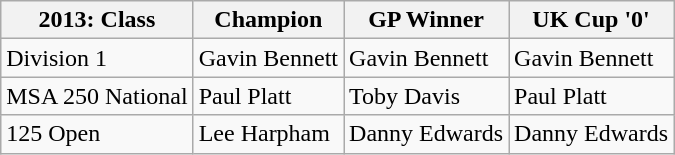<table class="wikitable">
<tr>
<th>2013: Class</th>
<th>Champion</th>
<th>GP Winner</th>
<th>UK Cup '0'</th>
</tr>
<tr>
<td>Division 1</td>
<td>Gavin Bennett</td>
<td>Gavin Bennett</td>
<td>Gavin Bennett</td>
</tr>
<tr>
<td>MSA 250 National</td>
<td>Paul Platt</td>
<td>Toby Davis</td>
<td>Paul Platt</td>
</tr>
<tr>
<td>125 Open</td>
<td>Lee Harpham</td>
<td>Danny Edwards</td>
<td>Danny Edwards</td>
</tr>
</table>
